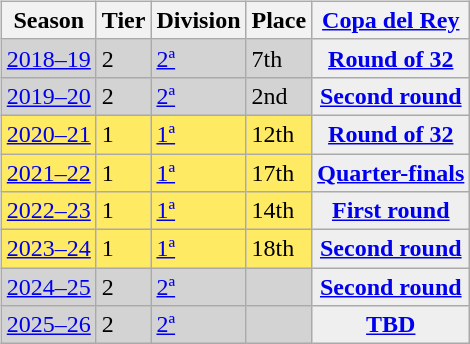<table>
<tr>
<td style="vertical-align:top;"><br><table class="wikitable">
<tr style="background:#f0f6fa;">
<th>Season</th>
<th>Tier</th>
<th>Division</th>
<th>Place</th>
<th><a href='#'>Copa del Rey</a></th>
</tr>
<tr>
<td style="background:#D3D3D3;"><a href='#'>2018–19</a></td>
<td style="background:#D3D3D3;">2</td>
<td style="background:#D3D3D3;"><a href='#'>2ª</a></td>
<td style="background:#D3D3D3;">7th</td>
<th style="background:#efefef;"><a href='#'>Round of 32</a></th>
</tr>
<tr>
<td style="background:#D3D3D3;"><a href='#'>2019–20</a></td>
<td style="background:#D3D3D3;">2</td>
<td style="background:#D3D3D3;"><a href='#'>2ª</a></td>
<td style="background:#D3D3D3;">2nd</td>
<th style="background:#efefef;"><a href='#'>Second round</a></th>
</tr>
<tr>
<td style="background:#FFEA64;"><a href='#'>2020–21</a></td>
<td style="background:#FFEA64;">1</td>
<td style="background:#FFEA64;"><a href='#'>1ª</a></td>
<td style="background:#FFEA64;">12th</td>
<th style="background:#efefef;"><a href='#'>Round of 32</a></th>
</tr>
<tr>
<td style="background:#FFEA64;"><a href='#'>2021–22</a></td>
<td style="background:#FFEA64;">1</td>
<td style="background:#FFEA64;"><a href='#'>1ª</a></td>
<td style="background:#FFEA64;">17th</td>
<th style="background:#efefef;"><a href='#'>Quarter-finals</a></th>
</tr>
<tr>
<td style="background:#FFEA64;"><a href='#'>2022–23</a></td>
<td style="background:#FFEA64;">1</td>
<td style="background:#FFEA64;"><a href='#'>1ª</a></td>
<td style="background:#FFEA64;">14th</td>
<th style="background:#efefef;"><a href='#'>First round</a></th>
</tr>
<tr>
<td style="background:#FFEA64;"><a href='#'>2023–24</a></td>
<td style="background:#FFEA64;">1</td>
<td style="background:#FFEA64;"><a href='#'>1ª</a></td>
<td style="background:#FFEA64;">18th</td>
<th style="background:#efefef;"><a href='#'>Second round</a></th>
</tr>
<tr>
<td style="background:#D3D3D3;"><a href='#'>2024–25</a></td>
<td style="background:#D3D3D3;">2</td>
<td style="background:#D3D3D3;"><a href='#'>2ª</a></td>
<td style="background:#D3D3D3;"></td>
<th style="background:#efefef;"><a href='#'>Second round</a></th>
</tr>
<tr>
<td style="background:#D3D3D3;"><a href='#'>2025–26</a></td>
<td style="background:#D3D3D3;">2</td>
<td style="background:#D3D3D3;"><a href='#'>2ª</a></td>
<td style="background:#D3D3D3;"></td>
<th style="background:#efefef;"><a href='#'>TBD</a></th>
</tr>
</table>
</td>
</tr>
</table>
